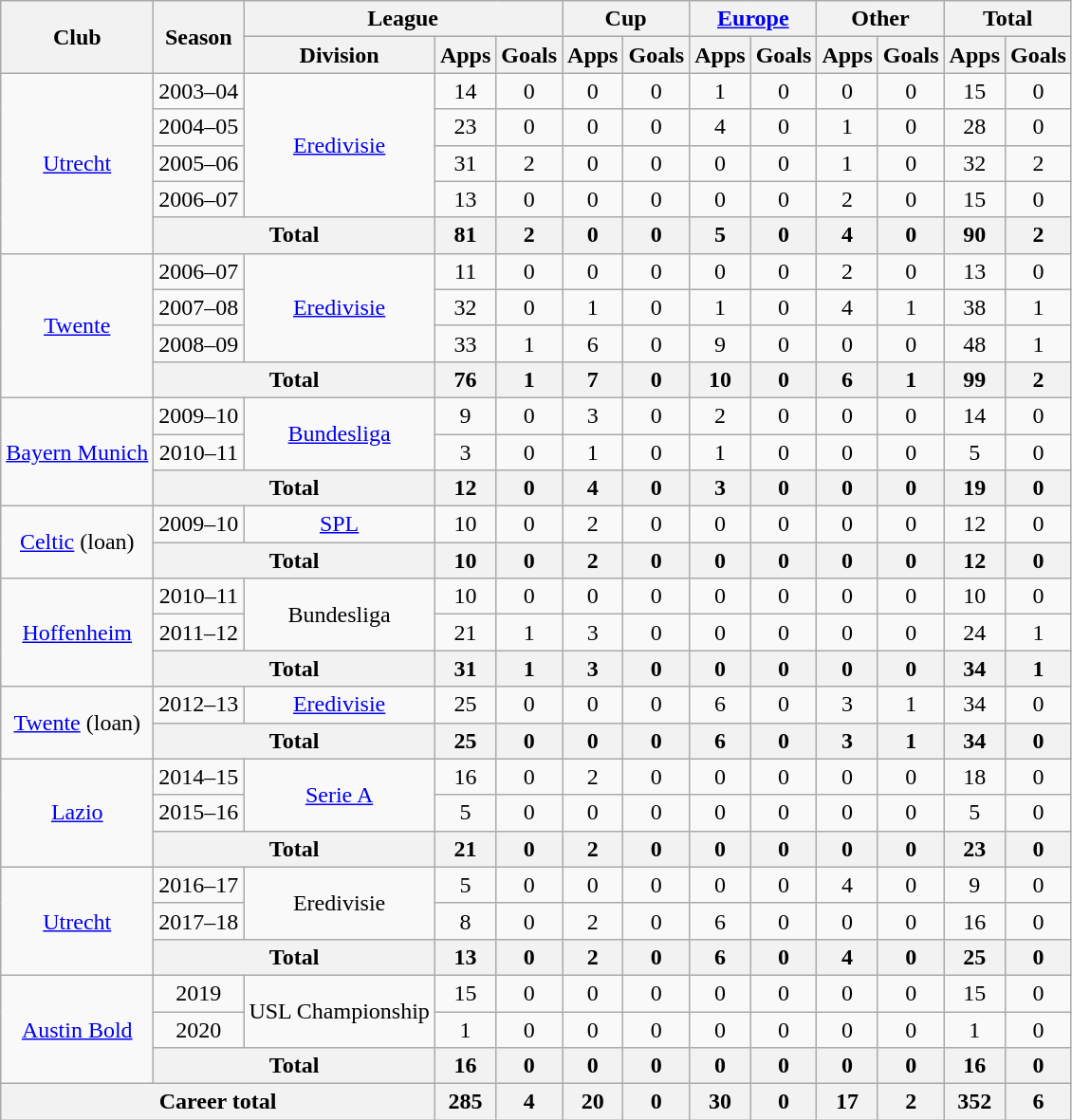<table class="wikitable" style="text-align: center">
<tr>
<th rowspan=2>Club</th>
<th rowspan=2>Season</th>
<th colspan=3>League</th>
<th colspan=2>Cup</th>
<th colspan=2><a href='#'>Europe</a></th>
<th colspan=2>Other</th>
<th colspan=2>Total</th>
</tr>
<tr>
<th>Division</th>
<th>Apps</th>
<th>Goals</th>
<th>Apps</th>
<th>Goals</th>
<th>Apps</th>
<th>Goals</th>
<th>Apps</th>
<th>Goals</th>
<th>Apps</th>
<th>Goals</th>
</tr>
<tr>
<td rowspan=5><a href='#'>Utrecht</a></td>
<td>2003–04</td>
<td rowspan=4><a href='#'>Eredivisie</a></td>
<td>14</td>
<td>0</td>
<td>0</td>
<td>0</td>
<td>1</td>
<td>0</td>
<td>0</td>
<td>0</td>
<td>15</td>
<td>0</td>
</tr>
<tr>
<td>2004–05</td>
<td>23</td>
<td>0</td>
<td>0</td>
<td>0</td>
<td>4</td>
<td>0</td>
<td>1</td>
<td>0</td>
<td>28</td>
<td>0</td>
</tr>
<tr>
<td>2005–06</td>
<td>31</td>
<td>2</td>
<td>0</td>
<td>0</td>
<td>0</td>
<td>0</td>
<td>1</td>
<td>0</td>
<td>32</td>
<td>2</td>
</tr>
<tr>
<td>2006–07</td>
<td>13</td>
<td>0</td>
<td>0</td>
<td>0</td>
<td>0</td>
<td>0</td>
<td>2</td>
<td>0</td>
<td>15</td>
<td>0</td>
</tr>
<tr>
<th colspan=2>Total</th>
<th>81</th>
<th>2</th>
<th>0</th>
<th>0</th>
<th>5</th>
<th>0</th>
<th>4</th>
<th>0</th>
<th>90</th>
<th>2</th>
</tr>
<tr>
<td rowspan=4><a href='#'>Twente</a></td>
<td>2006–07</td>
<td rowspan=3><a href='#'>Eredivisie</a></td>
<td>11</td>
<td>0</td>
<td>0</td>
<td>0</td>
<td>0</td>
<td>0</td>
<td>2</td>
<td>0</td>
<td>13</td>
<td>0</td>
</tr>
<tr>
<td>2007–08</td>
<td>32</td>
<td>0</td>
<td>1</td>
<td>0</td>
<td>1</td>
<td>0</td>
<td>4</td>
<td>1</td>
<td>38</td>
<td>1</td>
</tr>
<tr>
<td>2008–09</td>
<td>33</td>
<td>1</td>
<td>6</td>
<td>0</td>
<td>9</td>
<td>0</td>
<td>0</td>
<td>0</td>
<td>48</td>
<td>1</td>
</tr>
<tr>
<th colspan=2>Total</th>
<th>76</th>
<th>1</th>
<th>7</th>
<th>0</th>
<th>10</th>
<th>0</th>
<th>6</th>
<th>1</th>
<th>99</th>
<th>2</th>
</tr>
<tr>
<td rowspan=3><a href='#'>Bayern Munich</a></td>
<td>2009–10</td>
<td rowspan=2><a href='#'>Bundesliga</a></td>
<td>9</td>
<td>0</td>
<td>3</td>
<td>0</td>
<td>2</td>
<td>0</td>
<td>0</td>
<td>0</td>
<td>14</td>
<td>0</td>
</tr>
<tr>
<td>2010–11</td>
<td>3</td>
<td>0</td>
<td>1</td>
<td>0</td>
<td>1</td>
<td>0</td>
<td>0</td>
<td>0</td>
<td>5</td>
<td>0</td>
</tr>
<tr>
<th colspan=2>Total</th>
<th>12</th>
<th>0</th>
<th>4</th>
<th>0</th>
<th>3</th>
<th>0</th>
<th>0</th>
<th>0</th>
<th>19</th>
<th>0</th>
</tr>
<tr>
<td rowspan=2><a href='#'>Celtic</a> (loan)</td>
<td>2009–10</td>
<td><a href='#'>SPL</a></td>
<td>10</td>
<td>0</td>
<td>2</td>
<td>0</td>
<td>0</td>
<td>0</td>
<td>0</td>
<td>0</td>
<td>12</td>
<td>0</td>
</tr>
<tr>
<th colspan=2>Total</th>
<th>10</th>
<th>0</th>
<th>2</th>
<th>0</th>
<th>0</th>
<th>0</th>
<th>0</th>
<th>0</th>
<th>12</th>
<th>0</th>
</tr>
<tr>
<td rowspan=3><a href='#'>Hoffenheim</a></td>
<td>2010–11</td>
<td rowspan=2>Bundesliga</td>
<td>10</td>
<td>0</td>
<td>0</td>
<td>0</td>
<td>0</td>
<td>0</td>
<td>0</td>
<td>0</td>
<td>10</td>
<td>0</td>
</tr>
<tr>
<td>2011–12</td>
<td>21</td>
<td>1</td>
<td>3</td>
<td>0</td>
<td>0</td>
<td>0</td>
<td>0</td>
<td>0</td>
<td>24</td>
<td>1</td>
</tr>
<tr>
<th colspan=2>Total</th>
<th>31</th>
<th>1</th>
<th>3</th>
<th>0</th>
<th>0</th>
<th>0</th>
<th>0</th>
<th>0</th>
<th>34</th>
<th>1</th>
</tr>
<tr>
<td rowspan=2><a href='#'>Twente</a> (loan)</td>
<td>2012–13</td>
<td><a href='#'>Eredivisie</a></td>
<td>25</td>
<td>0</td>
<td>0</td>
<td>0</td>
<td>6</td>
<td>0</td>
<td>3</td>
<td>1</td>
<td>34</td>
<td>0</td>
</tr>
<tr>
<th colspan=2>Total</th>
<th>25</th>
<th>0</th>
<th>0</th>
<th>0</th>
<th>6</th>
<th>0</th>
<th>3</th>
<th>1</th>
<th>34</th>
<th>0</th>
</tr>
<tr>
<td rowspan=3><a href='#'>Lazio</a></td>
<td>2014–15</td>
<td rowspan=2><a href='#'>Serie A</a></td>
<td>16</td>
<td>0</td>
<td>2</td>
<td>0</td>
<td>0</td>
<td>0</td>
<td>0</td>
<td>0</td>
<td>18</td>
<td>0</td>
</tr>
<tr>
<td>2015–16</td>
<td>5</td>
<td>0</td>
<td>0</td>
<td>0</td>
<td>0</td>
<td>0</td>
<td>0</td>
<td>0</td>
<td>5</td>
<td>0</td>
</tr>
<tr>
<th colspan=2>Total</th>
<th>21</th>
<th>0</th>
<th>2</th>
<th>0</th>
<th>0</th>
<th>0</th>
<th>0</th>
<th>0</th>
<th>23</th>
<th>0</th>
</tr>
<tr>
<td rowspan=3><a href='#'>Utrecht</a></td>
<td>2016–17</td>
<td rowspan=2>Eredivisie</td>
<td>5</td>
<td>0</td>
<td>0</td>
<td>0</td>
<td>0</td>
<td>0</td>
<td>4</td>
<td>0</td>
<td>9</td>
<td>0</td>
</tr>
<tr>
<td>2017–18</td>
<td>8</td>
<td>0</td>
<td>2</td>
<td>0</td>
<td>6</td>
<td>0</td>
<td>0</td>
<td>0</td>
<td>16</td>
<td>0</td>
</tr>
<tr>
<th colspan=2>Total</th>
<th>13</th>
<th>0</th>
<th>2</th>
<th>0</th>
<th>6</th>
<th>0</th>
<th>4</th>
<th>0</th>
<th>25</th>
<th>0</th>
</tr>
<tr>
<td rowspan="3"><a href='#'>Austin Bold</a></td>
<td>2019</td>
<td rowspan="2">USL Championship</td>
<td>15</td>
<td>0</td>
<td>0</td>
<td>0</td>
<td>0</td>
<td>0</td>
<td>0</td>
<td>0</td>
<td>15</td>
<td>0</td>
</tr>
<tr>
<td>2020</td>
<td>1</td>
<td>0</td>
<td>0</td>
<td>0</td>
<td>0</td>
<td>0</td>
<td>0</td>
<td>0</td>
<td>1</td>
<td>0</td>
</tr>
<tr>
<th colspan="2">Total</th>
<th>16</th>
<th>0</th>
<th>0</th>
<th>0</th>
<th>0</th>
<th>0</th>
<th>0</th>
<th>0</th>
<th>16</th>
<th>0</th>
</tr>
<tr>
<th colspan="3">Career total</th>
<th>285</th>
<th>4</th>
<th>20</th>
<th>0</th>
<th>30</th>
<th>0</th>
<th>17</th>
<th>2</th>
<th>352</th>
<th>6</th>
</tr>
</table>
